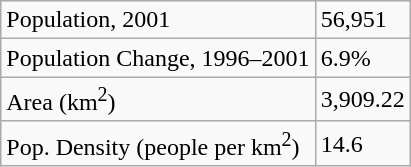<table class="wikitable">
<tr>
<td>Population, 2001</td>
<td>56,951</td>
</tr>
<tr>
<td>Population Change, 1996–2001</td>
<td>6.9%</td>
</tr>
<tr>
<td>Area (km<sup>2</sup>)</td>
<td>3,909.22</td>
</tr>
<tr>
<td>Pop. Density (people per km<sup>2</sup>)</td>
<td>14.6</td>
</tr>
</table>
